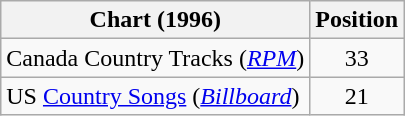<table class="wikitable sortable">
<tr>
<th scope="col">Chart (1996)</th>
<th scope="col">Position</th>
</tr>
<tr>
<td>Canada Country Tracks (<em><a href='#'>RPM</a></em>)</td>
<td align="center">33</td>
</tr>
<tr>
<td>US <a href='#'>Country Songs</a> (<em><a href='#'>Billboard</a></em>)</td>
<td align="center">21</td>
</tr>
</table>
